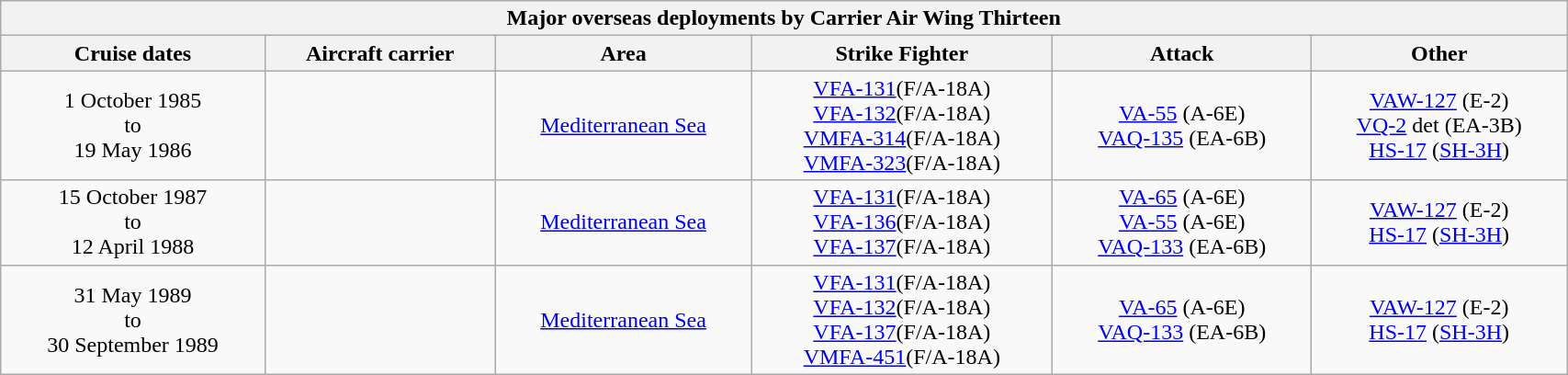<table class="wikitable" width=90% style="text-align: center">
<tr>
<th colspan=6>Major overseas deployments by Carrier Air Wing Thirteen</th>
</tr>
<tr bgcolor=lavender>
<th>Cruise dates</th>
<th>Aircraft carrier</th>
<th>Area</th>
<th>Strike Fighter</th>
<th>Attack</th>
<th>Other</th>
</tr>
<tr>
<td>1 October 1985<br>to<br>19 May 1986</td>
<td></td>
<td><a href='#'>Mediterranean Sea</a></td>
<td><a href='#'>VFA-131</a>(F/A-18A)<br><a href='#'>VFA-132</a>(F/A-18A)<br><a href='#'>VMFA-314</a>(F/A-18A)<br><a href='#'>VMFA-323</a>(F/A-18A)</td>
<td><a href='#'>VA-55</a> (A-6E)<br><a href='#'>VAQ-135</a> (EA-6B)</td>
<td><a href='#'>VAW-127</a> (E-2)<br><a href='#'>VQ-2</a> det (EA-3B)<br><a href='#'>HS-17</a> (<a href='#'>SH-3H</a>)</td>
</tr>
<tr>
<td>15 October 1987<br>to<br>12 April 1988</td>
<td></td>
<td><a href='#'>Mediterranean Sea</a></td>
<td><a href='#'>VFA-131</a>(F/A-18A)<br><a href='#'>VFA-136</a>(F/A-18A)<br><a href='#'>VFA-137</a>(F/A-18A)</td>
<td><a href='#'>VA-65</a> (A-6E)<br><a href='#'>VA-55</a> (A-6E)<br><a href='#'>VAQ-133</a> (EA-6B)</td>
<td><a href='#'>VAW-127</a> (E-2)<br><a href='#'>HS-17</a> (<a href='#'>SH-3H</a>)</td>
</tr>
<tr>
<td>31 May 1989<br>to<br>30 September 1989</td>
<td></td>
<td><a href='#'>Mediterranean Sea</a></td>
<td><a href='#'>VFA-131</a>(F/A-18A)<br><a href='#'>VFA-132</a>(F/A-18A)<br><a href='#'>VFA-137</a>(F/A-18A)<br><a href='#'>VMFA-451</a>(F/A-18A)</td>
<td><a href='#'>VA-65</a> (A-6E)<br><a href='#'>VAQ-133</a> (EA-6B)</td>
<td><a href='#'>VAW-127</a> (E-2)<br><a href='#'>HS-17</a> (<a href='#'>SH-3H</a>)</td>
</tr>
</table>
